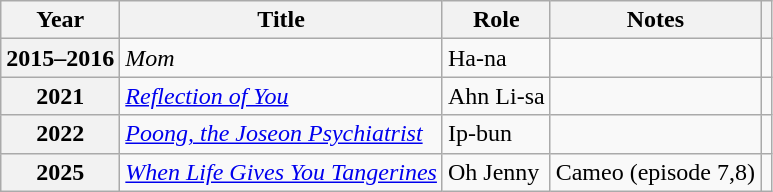<table class="wikitable  plainrowheaders">
<tr>
<th scope="col">Year</th>
<th scope="col">Title</th>
<th scope="col">Role</th>
<th>Notes</th>
<th scope="col" class="unsortable"></th>
</tr>
<tr>
<th scope="row">2015–2016</th>
<td><em>Mom</em></td>
<td>Ha-na</td>
<td></td>
<td></td>
</tr>
<tr>
<th scope="row">2021</th>
<td><em><a href='#'>Reflection of You</a></em></td>
<td>Ahn Li-sa</td>
<td></td>
<td></td>
</tr>
<tr>
<th scope="row">2022</th>
<td><em><a href='#'>Poong, the Joseon Psychiatrist</a></em></td>
<td>Ip-bun</td>
<td></td>
<td></td>
</tr>
<tr>
<th scope="row">2025</th>
<td><em><a href='#'>When Life Gives You Tangerines</a></em></td>
<td>Oh Jenny</td>
<td>Cameo (episode 7,8)</td>
<td></td>
</tr>
</table>
